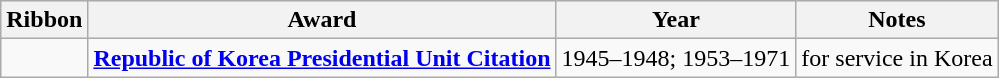<table class="wikitable" align="left">
<tr bgcolor="#efefef">
<th>Ribbon</th>
<th>Award</th>
<th>Year</th>
<th>Notes</th>
</tr>
<tr>
<td></td>
<td><strong><a href='#'>Republic of Korea Presidential Unit Citation</a></strong></td>
<td>1945–1948; 1953–1971</td>
<td>for service in Korea</td>
</tr>
</table>
